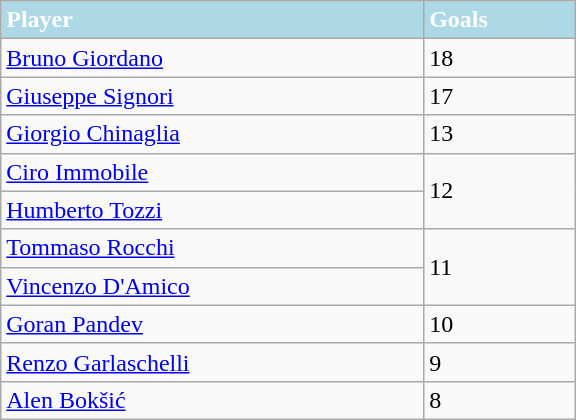<table class="wikitable" style=" width: 24em; ">
<tr style="background:lightblue;color:white">
<td><strong>Player</strong></td>
<td><strong>Goals</strong></td>
</tr>
<tr>
<td> <a href='#'>Bruno Giordano</a></td>
<td>18</td>
</tr>
<tr>
<td> <a href='#'>Giuseppe Signori</a></td>
<td>17</td>
</tr>
<tr>
<td> <a href='#'>Giorgio Chinaglia</a></td>
<td>13</td>
</tr>
<tr>
<td> <a href='#'>Ciro Immobile</a></td>
<td rowspan=2>12</td>
</tr>
<tr>
<td>  <a href='#'>Humberto Tozzi</a></td>
</tr>
<tr>
<td> <a href='#'>Tommaso Rocchi</a></td>
<td rowspan=2>11</td>
</tr>
<tr>
<td> <a href='#'>Vincenzo D'Amico</a></td>
</tr>
<tr>
<td> <a href='#'>Goran Pandev</a></td>
<td>10</td>
</tr>
<tr>
<td> <a href='#'>Renzo Garlaschelli</a></td>
<td>9</td>
</tr>
<tr>
<td> <a href='#'>Alen Bokšić</a></td>
<td>8</td>
</tr>
</table>
